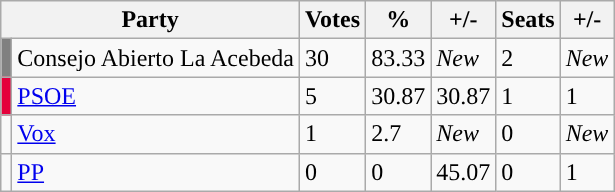<table class="wikitable">
<tr>
<th colspan="2">Party</th>
<th>Votes</th>
<th>%</th>
<th>+/-</th>
<th>Seats</th>
<th>+/-</th>
</tr>
<tr>
<td bgcolor="grey"></td>
<td>Consejo Abierto La Acebeda</td>
<td>30</td>
<td>83.33</td>
<td><em>New</em></td>
<td>2</td>
<td><em>New</em></td>
</tr>
<tr>
<td bgcolor="#E4003B"></td>
<td><a href='#'>PSOE</a></td>
<td>5</td>
<td>30.87</td>
<td> 30.87</td>
<td>1</td>
<td> 1</td>
</tr>
<tr>
<td></td>
<td><a href='#'>Vox</a></td>
<td>1</td>
<td>2.7</td>
<td><em>New</em></td>
<td>0</td>
<td><em>New</em></td>
</tr>
<tr>
<td></td>
<td><a href='#'>PP</a></td>
<td>0</td>
<td>0</td>
<td> 45.07</td>
<td>0</td>
<td> 1</td>
</tr>
</table>
